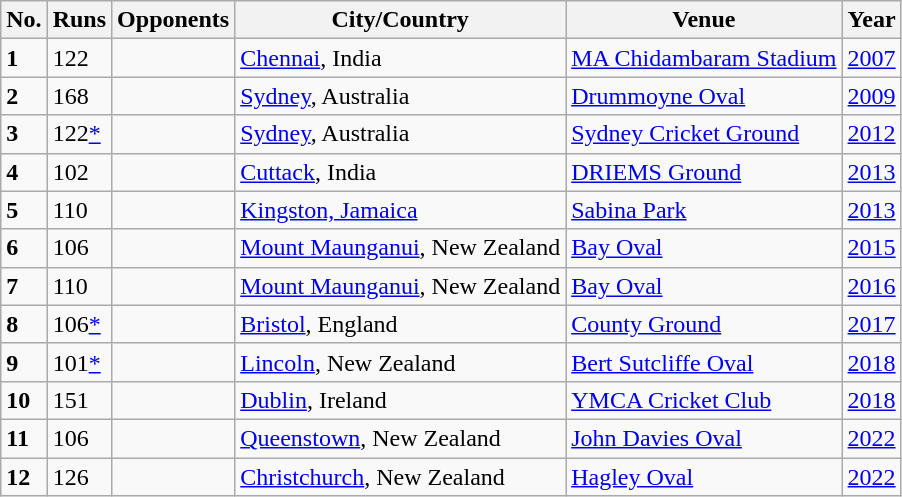<table class="wikitable">
<tr>
<th>No.</th>
<th>Runs</th>
<th>Opponents</th>
<th>City/Country</th>
<th>Venue</th>
<th>Year</th>
</tr>
<tr>
<td><strong>1</strong></td>
<td>122</td>
<td></td>
<td><a href='#'>Chennai</a>, India</td>
<td><a href='#'>MA Chidambaram Stadium</a></td>
<td><a href='#'>2007</a></td>
</tr>
<tr>
<td><strong>2</strong></td>
<td>168</td>
<td></td>
<td><a href='#'>Sydney</a>, Australia</td>
<td><a href='#'>Drummoyne Oval</a></td>
<td><a href='#'>2009</a></td>
</tr>
<tr>
<td><strong>3</strong></td>
<td>122<a href='#'>*</a></td>
<td></td>
<td><a href='#'>Sydney</a>, Australia</td>
<td><a href='#'>Sydney Cricket Ground</a></td>
<td><a href='#'>2012</a></td>
</tr>
<tr>
<td><strong>4</strong></td>
<td>102</td>
<td></td>
<td><a href='#'>Cuttack</a>, India</td>
<td><a href='#'>DRIEMS Ground</a></td>
<td><a href='#'>2013</a></td>
</tr>
<tr>
<td><strong>5</strong></td>
<td>110</td>
<td></td>
<td><a href='#'>Kingston, Jamaica</a></td>
<td><a href='#'>Sabina Park</a></td>
<td><a href='#'>2013</a></td>
</tr>
<tr>
<td><strong>6</strong></td>
<td>106</td>
<td></td>
<td><a href='#'>Mount Maunganui</a>, New Zealand</td>
<td><a href='#'>Bay Oval</a></td>
<td><a href='#'>2015</a></td>
</tr>
<tr>
<td><strong>7</strong></td>
<td>110</td>
<td></td>
<td><a href='#'>Mount Maunganui</a>, New Zealand</td>
<td><a href='#'>Bay Oval</a></td>
<td><a href='#'>2016</a></td>
</tr>
<tr>
<td><strong>8</strong></td>
<td>106<a href='#'>*</a></td>
<td></td>
<td><a href='#'>Bristol</a>, England</td>
<td><a href='#'>County Ground</a></td>
<td><a href='#'>2017</a></td>
</tr>
<tr>
<td><strong>9</strong></td>
<td>101<a href='#'>*</a></td>
<td></td>
<td><a href='#'>Lincoln</a>, New Zealand</td>
<td><a href='#'>Bert Sutcliffe Oval</a></td>
<td><a href='#'>2018</a></td>
</tr>
<tr>
<td><strong>10</strong></td>
<td>151</td>
<td></td>
<td><a href='#'>Dublin</a>, Ireland</td>
<td><a href='#'>YMCA Cricket Club</a></td>
<td><a href='#'>2018</a></td>
</tr>
<tr>
<td><strong>11</strong></td>
<td>106</td>
<td></td>
<td><a href='#'>Queenstown</a>, New Zealand</td>
<td><a href='#'>John Davies Oval</a></td>
<td><a href='#'>2022</a></td>
</tr>
<tr>
<td><strong>12</strong></td>
<td>126</td>
<td></td>
<td><a href='#'>Christchurch</a>, New Zealand</td>
<td><a href='#'>Hagley Oval</a></td>
<td><a href='#'>2022</a></td>
</tr>
</table>
